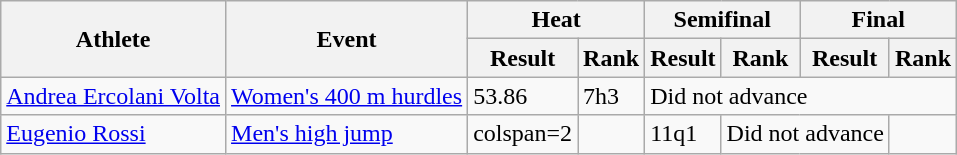<table class=wikitable>
<tr>
<th rowspan=2>Athlete</th>
<th rowspan=2>Event</th>
<th colspan=2>Heat</th>
<th colspan=2>Semifinal</th>
<th colspan=2>Final</th>
</tr>
<tr>
<th>Result</th>
<th>Rank</th>
<th>Result</th>
<th>Rank</th>
<th>Result</th>
<th>Rank</th>
</tr>
<tr>
<td><a href='#'>Andrea Ercolani Volta</a></td>
<td><a href='#'>Women's 400 m hurdles</a></td>
<td>53.86</td>
<td>7h3</td>
<td colspan=4>Did not advance</td>
</tr>
<tr>
<td><a href='#'>Eugenio Rossi</a></td>
<td><a href='#'>Men's high jump</a></td>
<td>colspan=2 </td>
<td></td>
<td>11q1</td>
<td colspan=2>Did not advance</td>
</tr>
</table>
